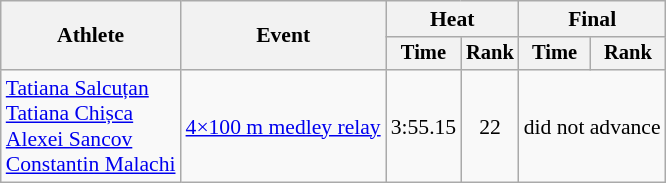<table class="wikitable" style="text-align:center; font-size:90%">
<tr>
<th rowspan=2>Athlete</th>
<th rowspan=2>Event</th>
<th colspan=2>Heat</th>
<th colspan=2>Final</th>
</tr>
<tr style="font-size:95%">
<th>Time</th>
<th>Rank</th>
<th>Time</th>
<th>Rank</th>
</tr>
<tr>
<td align=left><a href='#'>Tatiana Salcuțan</a><br><a href='#'>Tatiana Chișca</a><br><a href='#'>Alexei Sancov</a><br><a href='#'>Constantin Malachi</a></td>
<td align=left><a href='#'>4×100 m medley relay</a></td>
<td>3:55.15</td>
<td>22</td>
<td colspan=2>did not advance</td>
</tr>
</table>
